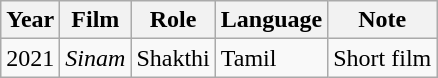<table class="wikitable sortable">
<tr>
<th>Year</th>
<th>Film</th>
<th>Role</th>
<th>Language</th>
<th>Note</th>
</tr>
<tr>
<td rowspan="1">2021</td>
<td><em>Sinam</em></td>
<td>Shakthi</td>
<td>Tamil</td>
<td>Short film</td>
</tr>
</table>
